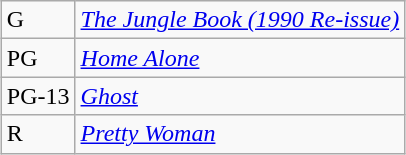<table class="wikitable sortable" style="margin:auto; margin:auto">
<tr>
<td>G</td>
<td scope="row"><em><a href='#'>The Jungle Book (1990 Re-issue)</a></em></td>
</tr>
<tr>
<td>PG</td>
<td scope="row"><em><a href='#'>Home Alone</a></em></td>
</tr>
<tr>
<td>PG-13</td>
<td scope="row"><em><a href='#'>Ghost</a></em></td>
</tr>
<tr>
<td>R</td>
<td scope="row"><em><a href='#'>Pretty Woman</a></em></td>
</tr>
</table>
